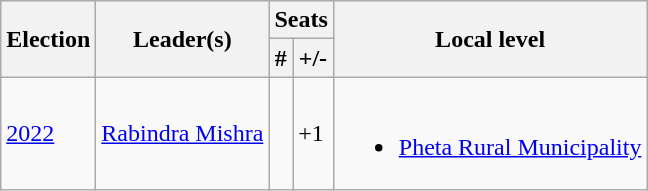<table class="wikitable">
<tr>
<th rowspan="2">Election</th>
<th rowspan="2">Leader(s)</th>
<th colspan="2">Seats</th>
<th rowspan="2">Local level</th>
</tr>
<tr>
<th>#</th>
<th>+/-</th>
</tr>
<tr>
<td><a href='#'>2022</a></td>
<td><a href='#'>Rabindra Mishra</a><br></td>
<td></td>
<td>+1</td>
<td><br><ul><li><a href='#'>Pheta Rural Municipality</a></li></ul></td>
</tr>
</table>
